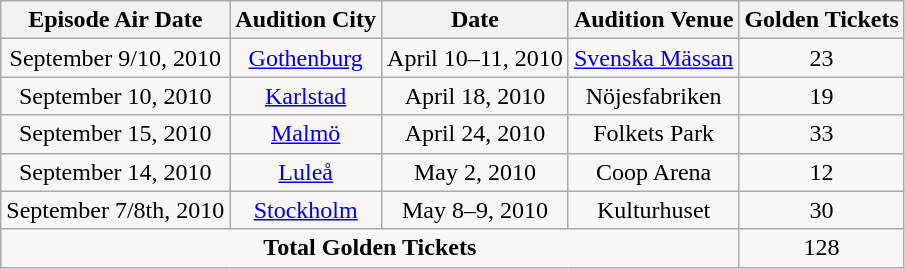<table class="wikitable">
<tr>
<th>Episode Air Date</th>
<th>Audition City</th>
<th>Date</th>
<th>Audition Venue</th>
<th>Golden Tickets</th>
</tr>
<tr>
<td align="center" bgcolor="#FAF6F6">September 9/10, 2010</td>
<td align="center" bgcolor="#FAF6F6"><a href='#'>Gothenburg</a></td>
<td align="center" bgcolor="#FAF6F6">April 10–11, 2010</td>
<td align="center" bgcolor="#FAF6F6"><a href='#'>Svenska Mässan</a></td>
<td align="center" bgcolor="#FAF6F6">23</td>
</tr>
<tr>
<td align="center" bgcolor="#FAF6F6">September 10, 2010</td>
<td align="center" bgcolor="#FAF6F6"><a href='#'>Karlstad</a></td>
<td align="center" bgcolor="#FAF6F6">April 18, 2010</td>
<td align="center" bgcolor="#FAF6F6">Nöjesfabriken</td>
<td align="center" bgcolor="#FAF6F6">19</td>
</tr>
<tr>
<td align="center" bgcolor="#FAF6F6">September 15, 2010</td>
<td align="center" bgcolor="#FAF6F6"><a href='#'>Malmö</a></td>
<td align="center" bgcolor="#FAF6F6">April 24, 2010</td>
<td align="center" bgcolor="#FAF6F6">Folkets Park</td>
<td align="center" bgcolor="#FAF6F6">33</td>
</tr>
<tr>
<td align="center" bgcolor="#FAF6F6">September 14, 2010</td>
<td align="center" bgcolor="#FAF6F6"><a href='#'>Luleå</a></td>
<td align="center" bgcolor="#FAF6F6">May 2, 2010</td>
<td align="center" bgcolor="#FAF6F6">Coop Arena</td>
<td align="center" bgcolor="#FAF6F6">12</td>
</tr>
<tr>
<td align="center" bgcolor="#FAF6F6">September 7/8th, 2010</td>
<td align="center" bgcolor="#FAF6F6"><a href='#'>Stockholm</a></td>
<td align="center" bgcolor="#FAF6F6">May 8–9, 2010</td>
<td align="center" bgcolor="#FAF6F6">Kulturhuset</td>
<td align="center" bgcolor="#FAF6F6">30</td>
</tr>
<tr>
<td align="center" bgcolor="#FAF6F6" colspan="4"><strong>Total Golden Tickets</strong></td>
<td align="center" bgcolor="#FAF6F6">128</td>
</tr>
</table>
